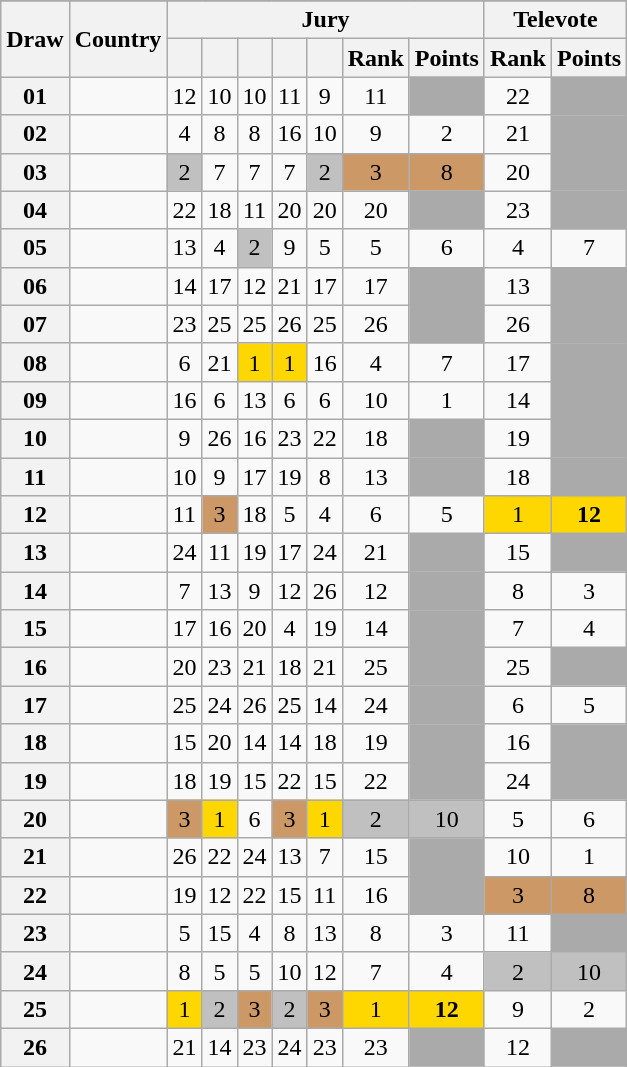<table class="sortable wikitable collapsible plainrowheaders" style="text-align:center;">
<tr>
</tr>
<tr>
<th scope="col" rowspan="2">Draw</th>
<th scope="col" rowspan="2">Country</th>
<th scope="col" colspan="7">Jury</th>
<th scope="col" colspan="2">Televote</th>
</tr>
<tr>
<th scope="col"><small></small></th>
<th scope="col"><small></small></th>
<th scope="col"><small></small></th>
<th scope="col"><small></small></th>
<th scope="col"><small></small></th>
<th scope="col">Rank</th>
<th scope="col">Points</th>
<th scope="col">Rank</th>
<th scope="col">Points</th>
</tr>
<tr>
<th scope="row" style="text-align:center;">01</th>
<td style="text-align:left;"></td>
<td>12</td>
<td>10</td>
<td>10</td>
<td>11</td>
<td>9</td>
<td>11</td>
<td style="background:#AAAAAA;"></td>
<td>22</td>
<td style="background:#AAAAAA;"></td>
</tr>
<tr>
<th scope="row" style="text-align:center;">02</th>
<td style="text-align:left;"></td>
<td>4</td>
<td>8</td>
<td>8</td>
<td>16</td>
<td>10</td>
<td>9</td>
<td>2</td>
<td>21</td>
<td style="background:#AAAAAA;"></td>
</tr>
<tr>
<th scope="row" style="text-align:center;">03</th>
<td style="text-align:left;"></td>
<td style="background:silver;">2</td>
<td>7</td>
<td>7</td>
<td>7</td>
<td style="background:silver;">2</td>
<td style="background:#CC9966;">3</td>
<td style="background:#CC9966;">8</td>
<td>20</td>
<td style="background:#AAAAAA;"></td>
</tr>
<tr>
<th scope="row" style="text-align:center;">04</th>
<td style="text-align:left;"></td>
<td>22</td>
<td>18</td>
<td>11</td>
<td>20</td>
<td>20</td>
<td>20</td>
<td style="background:#AAAAAA;"></td>
<td>23</td>
<td style="background:#AAAAAA;"></td>
</tr>
<tr>
<th scope="row" style="text-align:center;">05</th>
<td style="text-align:left;"></td>
<td>13</td>
<td>4</td>
<td style="background:silver;">2</td>
<td>9</td>
<td>5</td>
<td>5</td>
<td>6</td>
<td>4</td>
<td>7</td>
</tr>
<tr>
<th scope="row" style="text-align:center;">06</th>
<td style="text-align:left;"></td>
<td>14</td>
<td>17</td>
<td>12</td>
<td>21</td>
<td>17</td>
<td>17</td>
<td style="background:#AAAAAA;"></td>
<td>13</td>
<td style="background:#AAAAAA;"></td>
</tr>
<tr>
<th scope="row" style="text-align:center;">07</th>
<td style="text-align:left;"></td>
<td>23</td>
<td>25</td>
<td>25</td>
<td>26</td>
<td>25</td>
<td>26</td>
<td style="background:#AAAAAA;"></td>
<td>26</td>
<td style="background:#AAAAAA;"></td>
</tr>
<tr>
<th scope="row" style="text-align:center;">08</th>
<td style="text-align:left;"></td>
<td>6</td>
<td>21</td>
<td style="background:gold;">1</td>
<td style="background:gold;">1</td>
<td>16</td>
<td>4</td>
<td>7</td>
<td>17</td>
<td style="background:#AAAAAA;"></td>
</tr>
<tr>
<th scope="row" style="text-align:center;">09</th>
<td style="text-align:left;"></td>
<td>16</td>
<td>6</td>
<td>13</td>
<td>6</td>
<td>6</td>
<td>10</td>
<td>1</td>
<td>14</td>
<td style="background:#AAAAAA;"></td>
</tr>
<tr>
<th scope="row" style="text-align:center;">10</th>
<td style="text-align:left;"></td>
<td>9</td>
<td>26</td>
<td>16</td>
<td>23</td>
<td>22</td>
<td>18</td>
<td style="background:#AAAAAA;"></td>
<td>19</td>
<td style="background:#AAAAAA;"></td>
</tr>
<tr>
<th scope="row" style="text-align:center;">11</th>
<td style="text-align:left;"></td>
<td>10</td>
<td>9</td>
<td>17</td>
<td>19</td>
<td>8</td>
<td>13</td>
<td style="background:#AAAAAA;"></td>
<td>18</td>
<td style="background:#AAAAAA;"></td>
</tr>
<tr>
<th scope="row" style="text-align:center;">12</th>
<td style="text-align:left;"></td>
<td>11</td>
<td style="background:#CC9966;">3</td>
<td>18</td>
<td>5</td>
<td>4</td>
<td>6</td>
<td>5</td>
<td style="background:gold;">1</td>
<td style="background:gold;"><strong>12</strong></td>
</tr>
<tr>
<th scope="row" style="text-align:center;">13</th>
<td style="text-align:left;"></td>
<td>24</td>
<td>11</td>
<td>19</td>
<td>17</td>
<td>24</td>
<td>21</td>
<td style="background:#AAAAAA;"></td>
<td>15</td>
<td style="background:#AAAAAA;"></td>
</tr>
<tr>
<th scope="row" style="text-align:center;">14</th>
<td style="text-align:left;"></td>
<td>7</td>
<td>13</td>
<td>9</td>
<td>12</td>
<td>26</td>
<td>12</td>
<td style="background:#AAAAAA;"></td>
<td>8</td>
<td>3</td>
</tr>
<tr>
<th scope="row" style="text-align:center;">15</th>
<td style="text-align:left;"></td>
<td>17</td>
<td>16</td>
<td>20</td>
<td>4</td>
<td>19</td>
<td>14</td>
<td style="background:#AAAAAA;"></td>
<td>7</td>
<td>4</td>
</tr>
<tr>
<th scope="row" style="text-align:center;">16</th>
<td style="text-align:left;"></td>
<td>20</td>
<td>23</td>
<td>21</td>
<td>18</td>
<td>21</td>
<td>25</td>
<td style="background:#AAAAAA;"></td>
<td>25</td>
<td style="background:#AAAAAA;"></td>
</tr>
<tr>
<th scope="row" style="text-align:center;">17</th>
<td style="text-align:left;"></td>
<td>25</td>
<td>24</td>
<td>26</td>
<td>25</td>
<td>14</td>
<td>24</td>
<td style="background:#AAAAAA;"></td>
<td>6</td>
<td>5</td>
</tr>
<tr>
<th scope="row" style="text-align:center;">18</th>
<td style="text-align:left;"></td>
<td>15</td>
<td>20</td>
<td>14</td>
<td>14</td>
<td>18</td>
<td>19</td>
<td style="background:#AAAAAA;"></td>
<td>16</td>
<td style="background:#AAAAAA;"></td>
</tr>
<tr>
<th scope="row" style="text-align:center;">19</th>
<td style="text-align:left;"></td>
<td>18</td>
<td>19</td>
<td>15</td>
<td>22</td>
<td>15</td>
<td>22</td>
<td style="background:#AAAAAA;"></td>
<td>24</td>
<td style="background:#AAAAAA;"></td>
</tr>
<tr>
<th scope="row" style="text-align:center;">20</th>
<td style="text-align:left;"></td>
<td style="background:#CC9966;">3</td>
<td style="background:gold;">1</td>
<td>6</td>
<td style="background:#CC9966;">3</td>
<td style="background:gold;">1</td>
<td style="background:silver;">2</td>
<td style="background:silver;">10</td>
<td>5</td>
<td>6</td>
</tr>
<tr>
<th scope="row" style="text-align:center;">21</th>
<td style="text-align:left;"></td>
<td>26</td>
<td>22</td>
<td>24</td>
<td>13</td>
<td>7</td>
<td>15</td>
<td style="background:#AAAAAA;"></td>
<td>10</td>
<td>1</td>
</tr>
<tr>
<th scope="row" style="text-align:center;">22</th>
<td style="text-align:left;"></td>
<td>19</td>
<td>12</td>
<td>22</td>
<td>15</td>
<td>11</td>
<td>16</td>
<td style="background:#AAAAAA;"></td>
<td style="background:#CC9966;">3</td>
<td style="background:#CC9966;">8</td>
</tr>
<tr>
<th scope="row" style="text-align:center;">23</th>
<td style="text-align:left;"></td>
<td>5</td>
<td>15</td>
<td>4</td>
<td>8</td>
<td>13</td>
<td>8</td>
<td>3</td>
<td>11</td>
<td style="background:#AAAAAA;"></td>
</tr>
<tr>
<th scope="row" style="text-align:center;">24</th>
<td style="text-align:left;"></td>
<td>8</td>
<td>5</td>
<td>5</td>
<td>10</td>
<td>12</td>
<td>7</td>
<td>4</td>
<td style="background:silver;">2</td>
<td style="background:silver;">10</td>
</tr>
<tr>
<th scope="row" style="text-align:center;">25</th>
<td style="text-align:left;"></td>
<td style="background:gold;">1</td>
<td style="background:silver;">2</td>
<td style="background:#CC9966;">3</td>
<td style="background:silver;">2</td>
<td style="background:#CC9966;">3</td>
<td style="background:gold;">1</td>
<td style="background:gold;"><strong>12</strong></td>
<td>9</td>
<td>2</td>
</tr>
<tr>
<th scope="row" style="text-align:center;">26</th>
<td style="text-align:left;"></td>
<td>21</td>
<td>14</td>
<td>23</td>
<td>24</td>
<td>23</td>
<td>23</td>
<td style="background:#AAAAAA;"></td>
<td>12</td>
<td style="background:#AAAAAA;"></td>
</tr>
</table>
